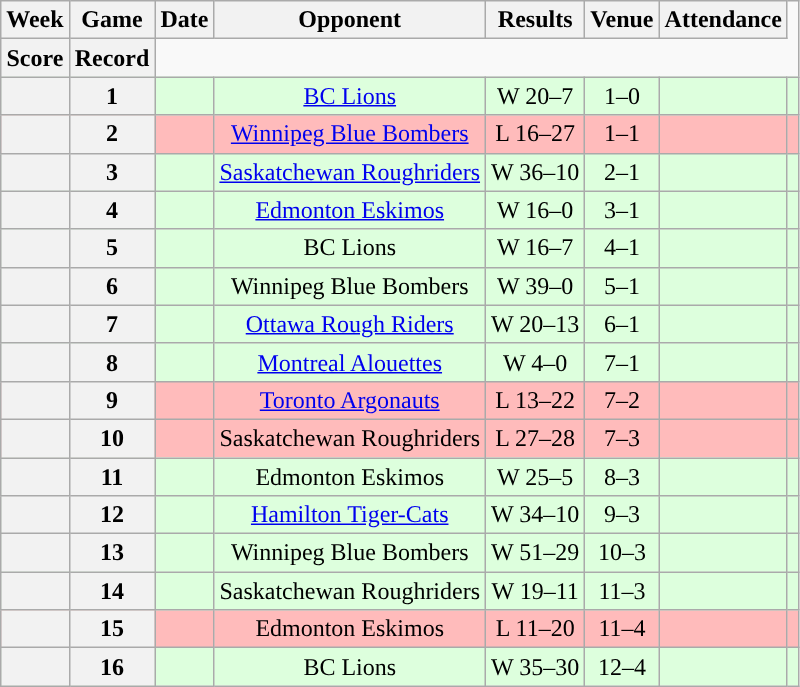<table class="wikitable" style="text-align:center">
<tr>
<th>Week</th>
<th>Game</th>
<th>Date</th>
<th>Opponent</th>
<th>Results</th>
<th>Venue</th>
<th>Attendance</th>
</tr>
<tr>
<th>Score</th>
<th>Record</th>
</tr>
<tr style="background:#ddffdd">
<th></th>
<th>1</th>
<td></td>
<td><a href='#'>BC Lions</a></td>
<td>W 20–7</td>
<td>1–0</td>
<td></td>
<td></td>
</tr>
<tr style="background:#ffbbbb">
<th></th>
<th>2</th>
<td></td>
<td><a href='#'>Winnipeg Blue Bombers</a></td>
<td>L 16–27</td>
<td>1–1</td>
<td></td>
<td></td>
</tr>
<tr style="background:#ddffdd">
<th></th>
<th>3</th>
<td></td>
<td><a href='#'>Saskatchewan Roughriders</a></td>
<td>W 36–10</td>
<td>2–1</td>
<td></td>
<td></td>
</tr>
<tr style="background:#ddffdd">
<th></th>
<th>4</th>
<td></td>
<td><a href='#'>Edmonton Eskimos</a></td>
<td>W 16–0</td>
<td>3–1</td>
<td></td>
<td></td>
</tr>
<tr style="background:#ddffdd">
<th></th>
<th>5</th>
<td></td>
<td>BC Lions</td>
<td>W 16–7</td>
<td>4–1</td>
<td></td>
<td></td>
</tr>
<tr style="background:#ddffdd">
<th></th>
<th>6</th>
<td></td>
<td>Winnipeg Blue Bombers</td>
<td>W 39–0</td>
<td>5–1</td>
<td></td>
<td></td>
</tr>
<tr style="background:#ddffdd">
<th></th>
<th>7</th>
<td></td>
<td><a href='#'>Ottawa Rough Riders</a></td>
<td>W 20–13</td>
<td>6–1</td>
<td></td>
<td></td>
</tr>
<tr style="background:#ddffdd">
<th></th>
<th>8</th>
<td></td>
<td><a href='#'>Montreal Alouettes</a></td>
<td>W 4–0</td>
<td>7–1</td>
<td></td>
<td></td>
</tr>
<tr style="background:#ffbbbb">
<th></th>
<th>9</th>
<td></td>
<td><a href='#'>Toronto Argonauts</a></td>
<td>L 13–22</td>
<td>7–2</td>
<td></td>
<td></td>
</tr>
<tr style="background:#ffbbbb">
<th></th>
<th>10</th>
<td></td>
<td>Saskatchewan Roughriders</td>
<td>L 27–28</td>
<td>7–3</td>
<td></td>
<td></td>
</tr>
<tr style="background:#ddffdd">
<th></th>
<th>11</th>
<td></td>
<td>Edmonton Eskimos</td>
<td>W 25–5</td>
<td>8–3</td>
<td></td>
<td></td>
</tr>
<tr style="background:#ddffdd">
<th></th>
<th>12</th>
<td></td>
<td><a href='#'>Hamilton Tiger-Cats</a></td>
<td>W 34–10</td>
<td>9–3</td>
<td></td>
<td></td>
</tr>
<tr style="background:#ddffdd">
<th></th>
<th>13</th>
<td></td>
<td>Winnipeg Blue Bombers</td>
<td>W 51–29</td>
<td>10–3</td>
<td></td>
<td></td>
</tr>
<tr style="background:#ddffdd">
<th></th>
<th>14</th>
<td></td>
<td>Saskatchewan Roughriders</td>
<td>W 19–11</td>
<td>11–3</td>
<td></td>
<td></td>
</tr>
<tr style="background:#ffbbbb">
<th></th>
<th>15</th>
<td></td>
<td>Edmonton Eskimos</td>
<td>L 11–20</td>
<td>11–4</td>
<td></td>
<td></td>
</tr>
<tr style="background:#ddffdd">
<th></th>
<th>16</th>
<td></td>
<td>BC Lions</td>
<td>W 35–30</td>
<td>12–4</td>
<td></td>
<td></td>
</tr>
</table>
